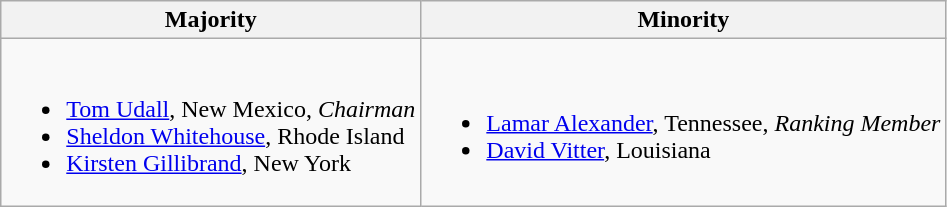<table class=wikitable>
<tr>
<th>Majority</th>
<th>Minority</th>
</tr>
<tr>
<td><br><ul><li><a href='#'>Tom Udall</a>, New Mexico, <em>Chairman</em></li><li><a href='#'>Sheldon Whitehouse</a>, Rhode Island</li><li><a href='#'>Kirsten Gillibrand</a>, New York</li></ul></td>
<td><br><ul><li><a href='#'>Lamar Alexander</a>, Tennessee, <em>Ranking Member</em></li><li><a href='#'>David Vitter</a>, Louisiana</li></ul></td>
</tr>
</table>
